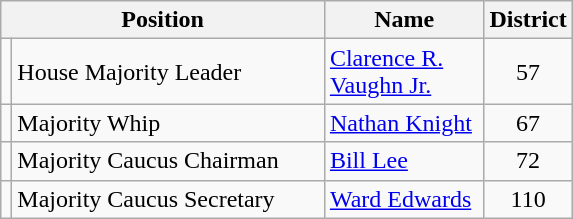<table class="wikitable">
<tr>
<th colspan=2 align=center>Position</th>
<th width="099" align=center>Name</th>
<th align=center>District</th>
</tr>
<tr>
<td></td>
<td width="201">House Majority Leader</td>
<td><a href='#'>Clarence R. Vaughn Jr.</a></td>
<td align=center>57</td>
</tr>
<tr>
<td></td>
<td>Majority Whip</td>
<td><a href='#'>Nathan Knight</a></td>
<td align=center>67</td>
</tr>
<tr>
<td></td>
<td>Majority Caucus Chairman</td>
<td><a href='#'>Bill Lee</a></td>
<td align=center>72</td>
</tr>
<tr>
<td></td>
<td>Majority Caucus Secretary</td>
<td><a href='#'>Ward Edwards</a></td>
<td align=center>110</td>
</tr>
</table>
